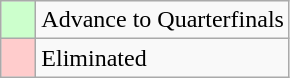<table class="wikitable">
<tr>
<td style="background: #ccffcc;">    </td>
<td>Advance to Quarterfinals</td>
</tr>
<tr>
<td style="background: #ffcccc;">    </td>
<td>Eliminated</td>
</tr>
</table>
